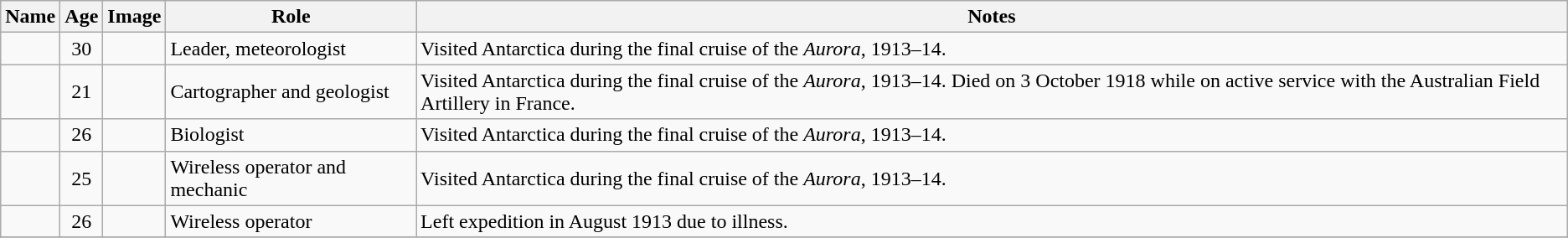<table class="wikitable sortable">
<tr>
<th scope="col">Name</th>
<th scope="col">Age</th>
<th scope="col">Image</th>
<th scope="col">Role</th>
<th scope="col">Notes</th>
</tr>
<tr |scope="row">
<td></td>
<td align= "center">30</td>
<td></td>
<td>Leader, meteorologist</td>
<td>Visited Antarctica during the final cruise of the <em>Aurora</em>, 1913–14.</td>
</tr>
<tr |scope="row">
<td></td>
<td align= "center">21</td>
<td></td>
<td>Cartographer and geologist</td>
<td>Visited Antarctica during the final cruise of the <em>Aurora</em>, 1913–14. Died on 3 October 1918 while on active service with the Australian Field Artillery in France.</td>
</tr>
<tr |scope="row">
<td></td>
<td align= "center">26</td>
<td></td>
<td>Biologist</td>
<td>Visited Antarctica during the final cruise of the <em>Aurora</em>, 1913–14.</td>
</tr>
<tr |scope="row">
<td></td>
<td align= "center">25</td>
<td></td>
<td>Wireless operator and mechanic</td>
<td>Visited Antarctica during the final cruise of the <em>Aurora</em>, 1913–14.</td>
</tr>
<tr |scope="row">
<td></td>
<td align= "center">26</td>
<td></td>
<td>Wireless operator</td>
<td>Left expedition in August 1913 due to illness.</td>
</tr>
<tr |scope="row">
</tr>
</table>
